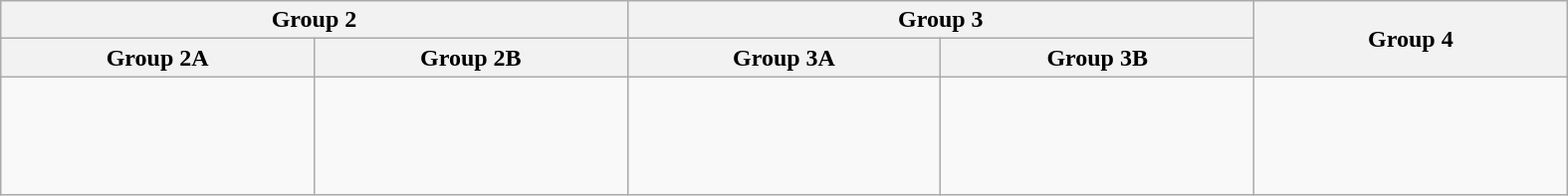<table class="wikitable" width=1050>
<tr>
<th colspan=2>Group 2</th>
<th colspan=2>Group 3</th>
<th rowspan=2>Group 4</th>
</tr>
<tr>
<th width=20%>Group 2A</th>
<th width=20%>Group 2B</th>
<th width=20%>Group 3A</th>
<th width=20%>Group 3B</th>
</tr>
<tr>
<td><br><br>
<br>
<br>
</td>
<td><br><br>
<br>
<br>
</td>
<td><br><br>
<br>
<br>
</td>
<td><br><br>
<br>
<br>
</td>
<td><br><br>
<br>
</td>
</tr>
</table>
